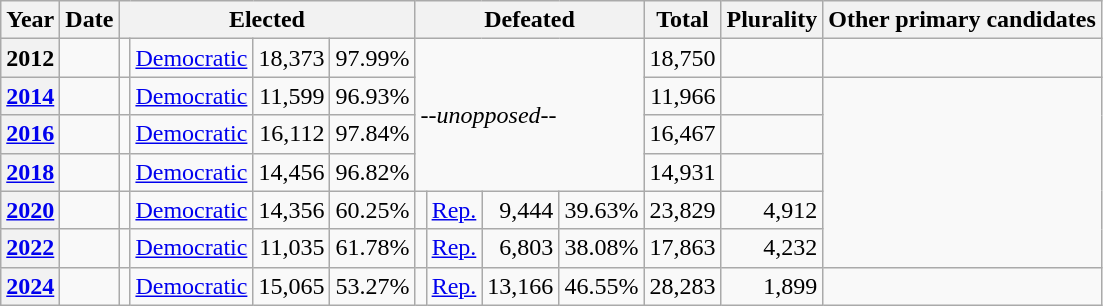<table class=wikitable>
<tr>
<th>Year</th>
<th>Date</th>
<th ! colspan="4">Elected</th>
<th ! colspan="4">Defeated</th>
<th>Total</th>
<th>Plurality</th>
<th>Other primary candidates</th>
</tr>
<tr>
<th valign="top">2012</th>
<td valign="top"></td>
<td valign="top"></td>
<td valign="top" ><a href='#'>Democratic</a></td>
<td valign="top" align="right">18,373</td>
<td valign="top" align="right">97.99%</td>
<td colspan="4" rowspan="4"><em>--unopposed--</em></td>
<td valign="top" align="right">18,750</td>
<td></td>
<td valign="top" align="right"></td>
</tr>
<tr>
<th valign="top"><a href='#'>2014</a></th>
<td valign="top"></td>
<td valign="top"></td>
<td valign="top" ><a href='#'>Democratic</a></td>
<td valign="top" align="right">11,599</td>
<td valign="top" align="right">96.93%</td>
<td valign="top" align="right">11,966</td>
<td valign="top" align="right"></td>
</tr>
<tr>
<th valign="top"><a href='#'>2016</a></th>
<td valign="top"></td>
<td valign="top"></td>
<td valign="top" ><a href='#'>Democratic</a></td>
<td valign="top" align="right">16,112</td>
<td valign="top" align="right">97.84%</td>
<td valign="top" align="right">16,467</td>
<td valign="top" align="right"></td>
</tr>
<tr>
<th valign="top"><a href='#'>2018</a></th>
<td valign="top"></td>
<td valign="top"></td>
<td valign="top" ><a href='#'>Democratic</a></td>
<td valign="top" align="right">14,456</td>
<td valign="top" align="right">96.82%</td>
<td valign="top" align="right">14,931</td>
<td valign="top" align="right"></td>
</tr>
<tr>
<th valign="top"><a href='#'>2020</a></th>
<td valign="top"></td>
<td valign="top"></td>
<td valign="top" ><a href='#'>Democratic</a></td>
<td valign="top" align="right">14,356</td>
<td valign="top" align="right">60.25%</td>
<td valign="top"></td>
<td valign="top" ><a href='#'>Rep.</a></td>
<td valign="top" align="right">9,444</td>
<td valign="top" align="right">39.63%</td>
<td valign="top" align="right">23,829</td>
<td valign="top" align="right">4,912</td>
</tr>
<tr>
<th valign="top"><a href='#'>2022</a></th>
<td valign="top"></td>
<td valign="top"></td>
<td valign="top" ><a href='#'>Democratic</a></td>
<td valign="top" align="right">11,035</td>
<td valign="top" align="right">61.78%</td>
<td valign="top"></td>
<td valign="top" ><a href='#'>Rep.</a></td>
<td valign="top" align="right">6,803</td>
<td valign="top" align="right">38.08%</td>
<td valign="top" align="right">17,863</td>
<td valign="top" align="right">4,232</td>
</tr>
<tr>
<th valign="top"><a href='#'>2024</a></th>
<td valign="top"></td>
<td valign="top"></td>
<td valign="top" ><a href='#'>Democratic</a></td>
<td valign="top" align="right">15,065</td>
<td valign="top" align="right">53.27%</td>
<td valign="top"></td>
<td valign="top" ><a href='#'>Rep.</a></td>
<td valign="top" align="right">13,166</td>
<td valign="top" align="right">46.55%</td>
<td valign="top" align="right">28,283</td>
<td valign="top" align="right">1,899</td>
<td valign="top"></td>
</tr>
</table>
